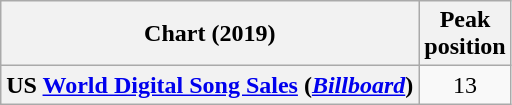<table class="wikitable plainrowheaders" style="text-align:center">
<tr>
<th scope="col">Chart (2019)</th>
<th scope="col">Peak<br>position</th>
</tr>
<tr>
<th scope="row">US <a href='#'>World Digital Song Sales</a> (<em><a href='#'>Billboard</a></em>)</th>
<td>13</td>
</tr>
</table>
